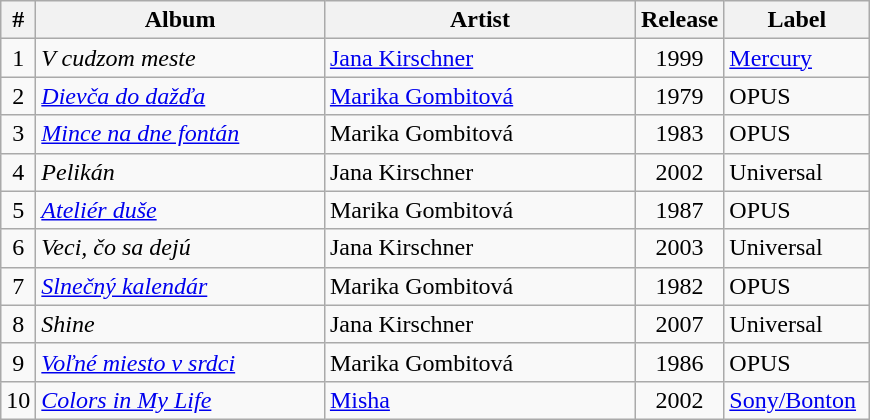<table class="wikitable sortable">
<tr>
<th class=unsortable>#</th>
<th width="185">Album</th>
<th width="200">Artist</th>
<th>Release</th>
<th width="90">Label</th>
</tr>
<tr>
<td align="center">1</td>
<td><em>V cudzom meste</em></td>
<td><a href='#'>Jana Kirschner</a></td>
<td align="center">1999</td>
<td><a href='#'>Mercury</a></td>
</tr>
<tr>
<td align="center">2</td>
<td><em><a href='#'>Dievča do dažďa</a></em></td>
<td><a href='#'>Marika Gombitová</a></td>
<td align="center">1979</td>
<td>OPUS</td>
</tr>
<tr>
<td align="center">3</td>
<td><em><a href='#'>Mince na dne fontán</a></em></td>
<td>Marika Gombitová</td>
<td align="center">1983</td>
<td>OPUS</td>
</tr>
<tr>
<td align="center">4</td>
<td><em>Pelikán</em></td>
<td>Jana Kirschner</td>
<td align="center">2002</td>
<td>Universal</td>
</tr>
<tr>
<td align="center">5</td>
<td><em><a href='#'>Ateliér duše</a></em></td>
<td>Marika Gombitová</td>
<td align="center">1987</td>
<td>OPUS</td>
</tr>
<tr>
<td align="center">6</td>
<td><em>Veci, čo sa dejú</em></td>
<td>Jana Kirschner</td>
<td align="center">2003</td>
<td>Universal</td>
</tr>
<tr>
<td align="center">7</td>
<td><em><a href='#'>Slnečný kalendár</a></em></td>
<td>Marika Gombitová</td>
<td align="center">1982</td>
<td>OPUS</td>
</tr>
<tr>
<td align="center">8</td>
<td><em>Shine</em></td>
<td>Jana Kirschner</td>
<td align="center">2007</td>
<td>Universal</td>
</tr>
<tr>
<td align="center">9</td>
<td><em><a href='#'>Voľné miesto v srdci</a></em></td>
<td>Marika Gombitová</td>
<td align="center">1986</td>
<td>OPUS</td>
</tr>
<tr>
<td align="center">10</td>
<td><em><a href='#'>Colors in My Life</a></em></td>
<td><a href='#'>Misha</a></td>
<td align="center">2002</td>
<td><a href='#'>Sony/Bonton</a></td>
</tr>
</table>
